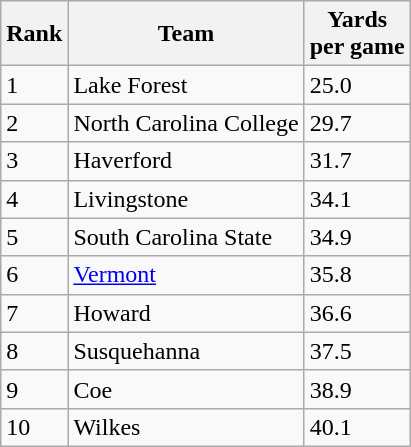<table class="wikitable sortable">
<tr>
<th>Rank</th>
<th>Team</th>
<th>Yards<br>per game</th>
</tr>
<tr>
<td>1</td>
<td>Lake Forest</td>
<td>25.0</td>
</tr>
<tr>
<td>2</td>
<td>North Carolina College</td>
<td>29.7</td>
</tr>
<tr>
<td>3</td>
<td>Haverford</td>
<td>31.7</td>
</tr>
<tr>
<td>4</td>
<td>Livingstone</td>
<td>34.1</td>
</tr>
<tr>
<td>5</td>
<td>South Carolina State</td>
<td>34.9</td>
</tr>
<tr>
<td>6</td>
<td><a href='#'>Vermont</a></td>
<td>35.8</td>
</tr>
<tr>
<td>7</td>
<td>Howard</td>
<td>36.6</td>
</tr>
<tr>
<td>8</td>
<td>Susquehanna</td>
<td>37.5</td>
</tr>
<tr>
<td>9</td>
<td>Coe</td>
<td>38.9</td>
</tr>
<tr>
<td>10</td>
<td>Wilkes</td>
<td>40.1</td>
</tr>
</table>
